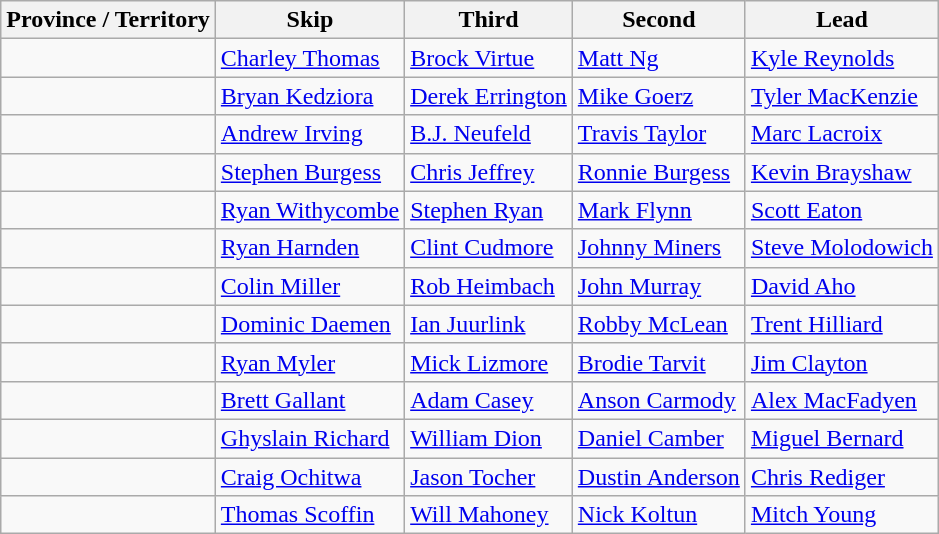<table class="wikitable">
<tr>
<th>Province / Territory</th>
<th>Skip</th>
<th>Third</th>
<th>Second</th>
<th>Lead</th>
</tr>
<tr>
<td></td>
<td><a href='#'>Charley Thomas</a></td>
<td><a href='#'>Brock Virtue</a></td>
<td><a href='#'>Matt Ng</a></td>
<td><a href='#'>Kyle Reynolds</a></td>
</tr>
<tr>
<td></td>
<td><a href='#'>Bryan Kedziora</a></td>
<td><a href='#'>Derek Errington</a></td>
<td><a href='#'>Mike Goerz</a></td>
<td><a href='#'>Tyler MacKenzie</a></td>
</tr>
<tr>
<td></td>
<td><a href='#'>Andrew Irving</a></td>
<td><a href='#'>B.J. Neufeld</a></td>
<td><a href='#'>Travis Taylor</a></td>
<td><a href='#'>Marc Lacroix</a></td>
</tr>
<tr>
<td></td>
<td><a href='#'>Stephen Burgess</a></td>
<td><a href='#'>Chris Jeffrey</a></td>
<td><a href='#'>Ronnie Burgess</a></td>
<td><a href='#'>Kevin Brayshaw</a></td>
</tr>
<tr>
<td></td>
<td><a href='#'>Ryan Withycombe</a></td>
<td><a href='#'>Stephen Ryan</a></td>
<td><a href='#'>Mark Flynn</a></td>
<td><a href='#'>Scott Eaton</a></td>
</tr>
<tr>
<td></td>
<td><a href='#'>Ryan Harnden</a></td>
<td><a href='#'>Clint Cudmore</a></td>
<td><a href='#'>Johnny Miners</a></td>
<td><a href='#'>Steve Molodowich</a></td>
</tr>
<tr>
<td></td>
<td><a href='#'>Colin Miller</a></td>
<td><a href='#'>Rob Heimbach</a></td>
<td><a href='#'>John Murray</a></td>
<td><a href='#'>David Aho</a></td>
</tr>
<tr>
<td></td>
<td><a href='#'>Dominic Daemen</a></td>
<td><a href='#'>Ian Juurlink</a></td>
<td><a href='#'>Robby McLean</a></td>
<td><a href='#'>Trent Hilliard</a></td>
</tr>
<tr>
<td></td>
<td><a href='#'>Ryan Myler</a></td>
<td><a href='#'>Mick Lizmore</a></td>
<td><a href='#'>Brodie Tarvit</a></td>
<td><a href='#'>Jim Clayton</a></td>
</tr>
<tr>
<td></td>
<td><a href='#'>Brett Gallant</a></td>
<td><a href='#'>Adam Casey</a></td>
<td><a href='#'>Anson Carmody</a></td>
<td><a href='#'>Alex MacFadyen</a></td>
</tr>
<tr>
<td></td>
<td><a href='#'>Ghyslain Richard</a></td>
<td><a href='#'>William Dion</a></td>
<td><a href='#'>Daniel Camber</a></td>
<td><a href='#'>Miguel Bernard</a></td>
</tr>
<tr>
<td></td>
<td><a href='#'>Craig Ochitwa</a></td>
<td><a href='#'>Jason Tocher</a></td>
<td><a href='#'>Dustin Anderson</a></td>
<td><a href='#'>Chris Rediger</a></td>
</tr>
<tr>
<td></td>
<td><a href='#'>Thomas Scoffin</a></td>
<td><a href='#'>Will Mahoney</a></td>
<td><a href='#'>Nick Koltun</a></td>
<td><a href='#'>Mitch Young</a></td>
</tr>
</table>
